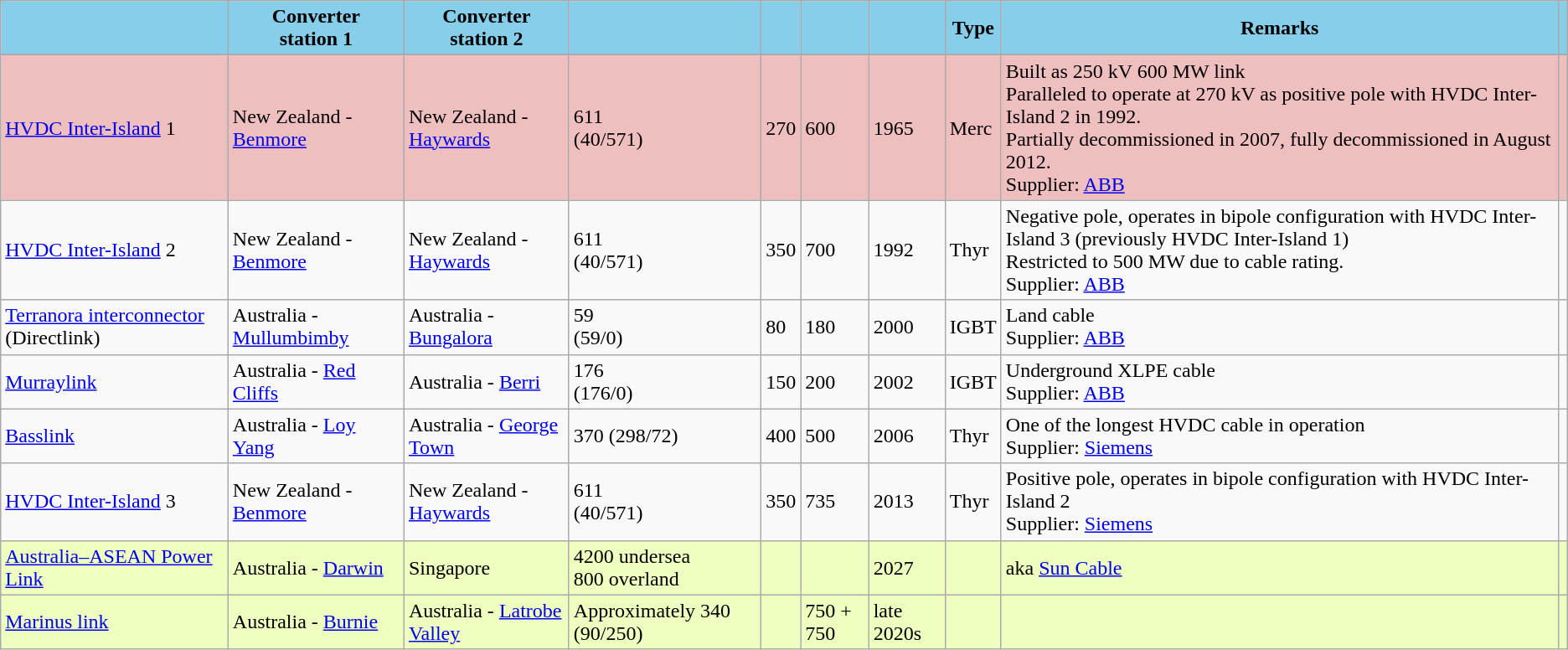<table class="wikitable sortable">
<tr>
<th style="background-color: #87CEEB"><br></th>
<th style="background-color: #87CEEB">Converter<br>station 1<br></th>
<th style="background-color: #87CEEB">Converter<br>station 2<br></th>
<th style="background-color: #87CEEB" data-sort-type="number"></th>
<th style="background-color: #87CEEB" data-sort-type="number"><br></th>
<th style="background-color: #87CEEB" data-sort-type="number"><br></th>
<th style="background-color: #87CEEB"><br></th>
<th style="background-color: #87CEEB">Type<br></th>
<th style="background-color: #87CEEB" class="unsortable">Remarks<br></th>
<th style="background-color: #87CEEB" class="unsortable"><br></th>
</tr>
<tr>
</tr>
<tr>
</tr>
<tr style="background:#efbfbf;">
<td><a href='#'>HVDC Inter-Island</a> 1</td>
<td>New Zealand - <a href='#'>Benmore</a><br></td>
<td>New Zealand - <a href='#'>Haywards</a><br></td>
<td>611 <br> (40/571)</td>
<td>270</td>
<td>600</td>
<td>1965</td>
<td>Merc</td>
<td>Built as 250 kV 600 MW link <br>Paralleled to operate at 270 kV as positive pole with HVDC Inter-Island 2 in 1992.<br>Partially decommissioned in 2007, fully decommissioned in August 2012.<br>Supplier: <a href='#'>ABB</a></td>
<td></td>
</tr>
<tr>
<td><a href='#'>HVDC Inter-Island</a> 2</td>
<td>New Zealand - <a href='#'>Benmore</a><br></td>
<td>New Zealand - <a href='#'>Haywards</a><br></td>
<td>611 <br> (40/571)</td>
<td>350</td>
<td>700</td>
<td>1992</td>
<td>Thyr</td>
<td>Negative pole, operates in bipole configuration with HVDC Inter-Island 3 (previously HVDC Inter-Island 1) <br>Restricted to 500 MW due to cable rating.<br>Supplier: <a href='#'>ABB</a></td>
<td></td>
</tr>
<tr>
<td><a href='#'>Terranora interconnector</a> (Directlink)</td>
<td>Australia - <a href='#'>Mullumbimby</a><br></td>
<td>Australia - <a href='#'>Bungalora</a><br></td>
<td>59 <br> (59/0)</td>
<td>80</td>
<td>180</td>
<td>2000</td>
<td>IGBT</td>
<td>Land cable <br>Supplier: <a href='#'>ABB</a></td>
<td></td>
</tr>
<tr>
<td><a href='#'>Murraylink</a></td>
<td>Australia - <a href='#'>Red Cliffs</a><br></td>
<td>Australia - <a href='#'>Berri</a><br></td>
<td>176 <br> (176/0)</td>
<td>150</td>
<td>200</td>
<td>2002</td>
<td>IGBT</td>
<td>Underground XLPE cable <br>Supplier: <a href='#'>ABB</a></td>
<td></td>
</tr>
<tr>
<td><a href='#'>Basslink</a></td>
<td>Australia - <a href='#'>Loy Yang</a><br></td>
<td>Australia - <a href='#'>George Town</a><br></td>
<td>370 (298/72)</td>
<td>400</td>
<td>500</td>
<td>2006</td>
<td>Thyr</td>
<td>One of the longest HVDC cable in operation <br>Supplier: <a href='#'>Siemens</a></td>
<td></td>
</tr>
<tr>
<td><a href='#'>HVDC Inter-Island</a> 3</td>
<td>New Zealand - <a href='#'>Benmore</a><br></td>
<td>New Zealand - <a href='#'>Haywards</a><br></td>
<td>611 <br> (40/571)</td>
<td>350</td>
<td>735</td>
<td>2013</td>
<td>Thyr</td>
<td>Positive pole, operates in bipole configuration with HVDC Inter-Island 2<br>Supplier: <a href='#'>Siemens</a></td>
<td></td>
</tr>
<tr style="background:#efffbf;">
<td><a href='#'>Australia–ASEAN Power Link</a></td>
<td>Australia - <a href='#'>Darwin</a></td>
<td>Singapore</td>
<td>4200 undersea<br> 800 overland</td>
<td></td>
<td></td>
<td>2027</td>
<td></td>
<td>aka <a href='#'>Sun Cable</a></td>
<td></td>
</tr>
<tr style="background:#efffbf;">
<td><a href='#'>Marinus link</a></td>
<td>Australia - <a href='#'>Burnie</a></td>
<td>Australia - <a href='#'>Latrobe Valley</a></td>
<td>Approximately 340 (90/250)</td>
<td></td>
<td>750 + 750</td>
<td>late 2020s</td>
<td></td>
<td></td>
<td></td>
</tr>
</table>
